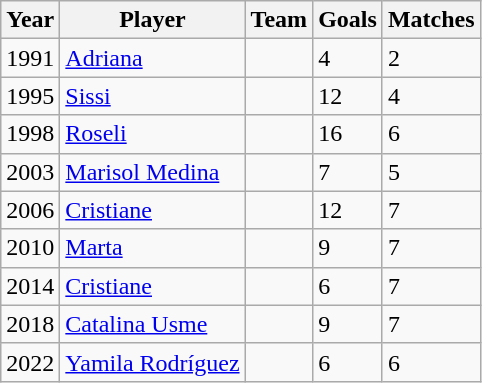<table class="wikitable">
<tr>
<th>Year</th>
<th>Player</th>
<th>Team</th>
<th>Goals</th>
<th>Matches</th>
</tr>
<tr>
<td>1991</td>
<td><a href='#'>Adriana</a></td>
<td></td>
<td>4</td>
<td>2</td>
</tr>
<tr>
<td>1995</td>
<td><a href='#'>Sissi</a></td>
<td></td>
<td>12</td>
<td>4</td>
</tr>
<tr>
<td>1998</td>
<td><a href='#'>Roseli</a></td>
<td></td>
<td>16</td>
<td>6</td>
</tr>
<tr>
<td>2003</td>
<td><a href='#'>Marisol Medina</a></td>
<td></td>
<td>7</td>
<td>5</td>
</tr>
<tr>
<td>2006</td>
<td><a href='#'>Cristiane</a></td>
<td></td>
<td>12</td>
<td>7</td>
</tr>
<tr>
<td>2010</td>
<td><a href='#'>Marta</a></td>
<td></td>
<td>9</td>
<td>7</td>
</tr>
<tr>
<td>2014</td>
<td><a href='#'>Cristiane</a></td>
<td></td>
<td>6</td>
<td>7</td>
</tr>
<tr>
<td>2018</td>
<td><a href='#'>Catalina Usme</a></td>
<td></td>
<td>9</td>
<td>7</td>
</tr>
<tr>
<td>2022</td>
<td><a href='#'>Yamila Rodríguez</a></td>
<td></td>
<td>6</td>
<td>6</td>
</tr>
</table>
